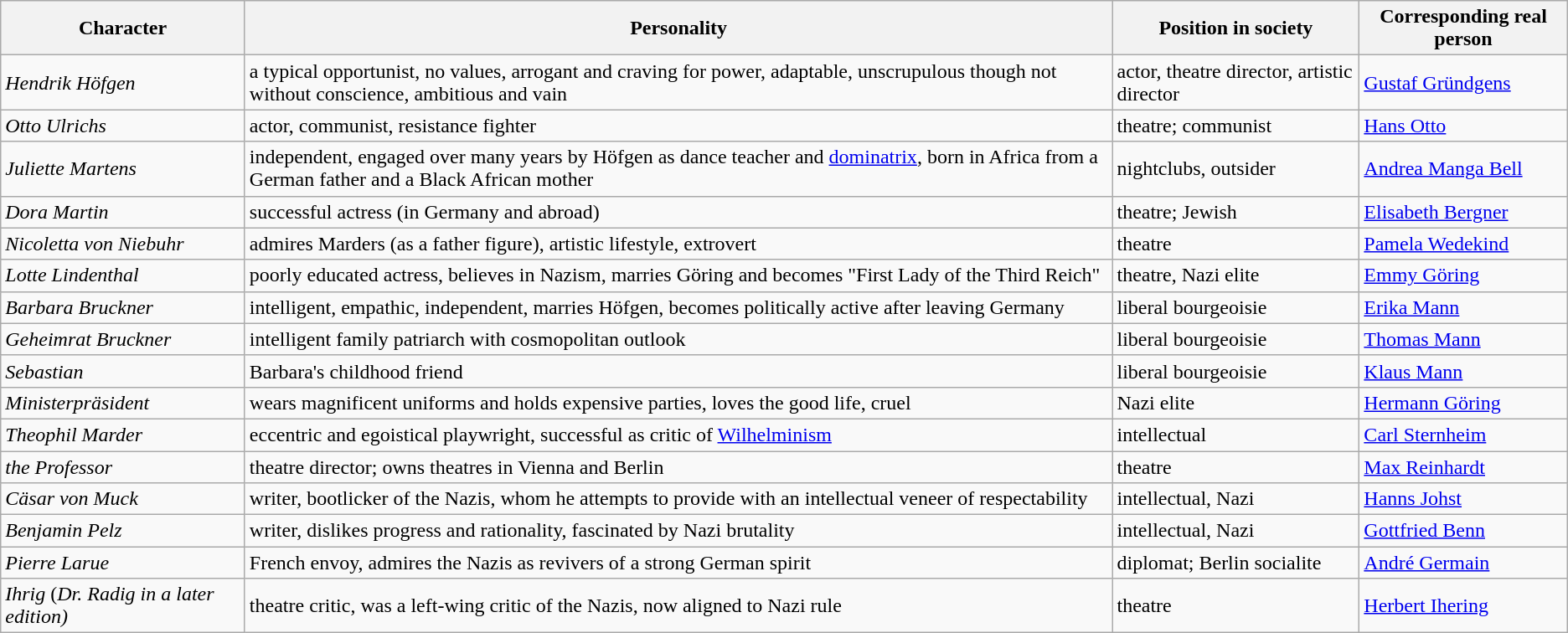<table class="wikitable">
<tr>
<th>Character</th>
<th>Personality</th>
<th>Position in society</th>
<th>Corresponding real person</th>
</tr>
<tr>
<td><em>Hendrik Höfgen</em></td>
<td>a typical opportunist, no values, arrogant and craving for power, adaptable, unscrupulous though not without conscience, ambitious and vain</td>
<td>actor, theatre director, artistic director</td>
<td><a href='#'>Gustaf Gründgens</a></td>
</tr>
<tr>
<td><em>Otto Ulrichs</em></td>
<td>actor, communist, resistance fighter</td>
<td>theatre; communist</td>
<td><a href='#'>Hans Otto</a></td>
</tr>
<tr>
<td><em>Juliette Martens</em></td>
<td>independent, engaged over many years by Höfgen as dance teacher and <a href='#'>dominatrix</a>, born in Africa from a German father and a Black African mother</td>
<td>nightclubs, outsider</td>
<td><a href='#'>Andrea Manga Bell</a></td>
</tr>
<tr>
<td><em>Dora Martin</em></td>
<td>successful actress (in Germany and abroad)</td>
<td>theatre; Jewish</td>
<td><a href='#'>Elisabeth Bergner</a></td>
</tr>
<tr>
<td><em>Nicoletta von Niebuhr</em></td>
<td>admires Marders (as a father figure), artistic lifestyle, extrovert</td>
<td>theatre</td>
<td><a href='#'>Pamela Wedekind</a></td>
</tr>
<tr>
<td><em>Lotte Lindenthal</em></td>
<td>poorly educated actress, believes in Nazism, marries Göring and becomes "First Lady of the Third Reich"</td>
<td>theatre, Nazi elite</td>
<td><a href='#'>Emmy Göring</a></td>
</tr>
<tr>
<td><em>Barbara Bruckner</em></td>
<td>intelligent, empathic, independent, marries Höfgen, becomes politically active after leaving Germany</td>
<td>liberal bourgeoisie</td>
<td><a href='#'>Erika Mann</a></td>
</tr>
<tr>
<td><em>Geheimrat Bruckner</em></td>
<td>intelligent family patriarch with cosmopolitan outlook</td>
<td>liberal bourgeoisie</td>
<td><a href='#'>Thomas Mann</a></td>
</tr>
<tr>
<td><em>Sebastian</em></td>
<td>Barbara's childhood friend</td>
<td>liberal bourgeoisie</td>
<td><a href='#'>Klaus Mann</a></td>
</tr>
<tr>
<td><em>Ministerpräsident</em></td>
<td>wears magnificent uniforms and holds expensive parties, loves the good life, cruel</td>
<td>Nazi elite</td>
<td><a href='#'>Hermann Göring</a></td>
</tr>
<tr>
<td><em>Theophil Marder</em></td>
<td>eccentric and egoistical playwright, successful as critic of <a href='#'>Wilhelminism</a></td>
<td>intellectual</td>
<td><a href='#'>Carl Sternheim</a></td>
</tr>
<tr>
<td><em>the Professor</em></td>
<td>theatre director; owns theatres in Vienna and Berlin</td>
<td>theatre</td>
<td><a href='#'>Max Reinhardt</a></td>
</tr>
<tr>
<td><em>Cäsar von Muck</em></td>
<td>writer, bootlicker of the Nazis, whom he attempts to provide with an intellectual veneer of respectability</td>
<td>intellectual, Nazi</td>
<td><a href='#'>Hanns Johst</a></td>
</tr>
<tr>
<td><em>Benjamin Pelz</em></td>
<td>writer, dislikes progress and rationality, fascinated by Nazi brutality</td>
<td>intellectual, Nazi</td>
<td><a href='#'>Gottfried Benn</a></td>
</tr>
<tr>
<td><em>Pierre Larue</em></td>
<td>French envoy, admires the Nazis as revivers of a strong German spirit</td>
<td>diplomat; Berlin socialite</td>
<td><a href='#'>André Germain</a></td>
</tr>
<tr>
<td><em>Ihrig</em> (<em>Dr. Radig in a later edition)</em></td>
<td>theatre critic, was a left-wing critic of the Nazis, now aligned to Nazi rule</td>
<td>theatre</td>
<td><a href='#'>Herbert Ihering</a></td>
</tr>
</table>
